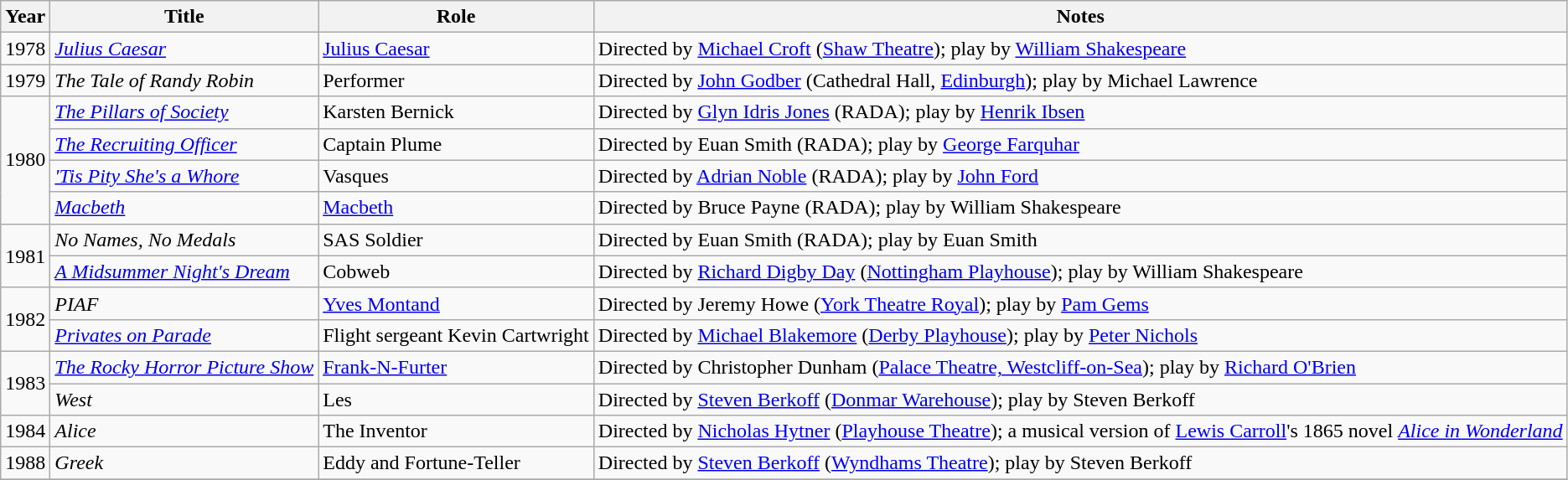<table class="wikitable sortable">
<tr>
<th>Year</th>
<th>Title</th>
<th>Role</th>
<th class="unsortable">Notes</th>
</tr>
<tr>
<td>1978</td>
<td><em><a href='#'>Julius Caesar</a></em></td>
<td><a href='#'>Julius Caesar</a></td>
<td>Directed by <a href='#'>Michael Croft</a> (<a href='#'>Shaw Theatre</a>); play by <a href='#'>William Shakespeare</a></td>
</tr>
<tr>
<td>1979</td>
<td><em>The Tale of Randy Robin</em></td>
<td>Performer</td>
<td>Directed by <a href='#'>John Godber</a> (Cathedral Hall, <a href='#'>Edinburgh</a>); play by Michael Lawrence</td>
</tr>
<tr>
<td rowspan="4">1980</td>
<td><em><a href='#'>The Pillars of Society</a></em></td>
<td>Karsten Bernick</td>
<td>Directed by <a href='#'>Glyn Idris Jones</a> (RADA); play by <a href='#'>Henrik Ibsen</a></td>
</tr>
<tr>
<td><em><a href='#'>The Recruiting Officer</a></em></td>
<td>Captain Plume</td>
<td>Directed by Euan Smith (RADA); play by <a href='#'>George Farquhar</a></td>
</tr>
<tr>
<td><em><a href='#'>'Tis Pity She's a Whore</a></em></td>
<td>Vasques</td>
<td>Directed by <a href='#'>Adrian Noble</a> (RADA); play by <a href='#'>John Ford</a></td>
</tr>
<tr>
<td><em><a href='#'>Macbeth</a></em></td>
<td><a href='#'>Macbeth</a></td>
<td>Directed by Bruce Payne (RADA); play by William Shakespeare</td>
</tr>
<tr>
<td rowspan="2">1981</td>
<td><em>No Names, No Medals</em></td>
<td>SAS Soldier</td>
<td>Directed by Euan Smith (RADA); play by Euan Smith</td>
</tr>
<tr>
<td><em><a href='#'>A Midsummer Night's Dream</a></em></td>
<td>Cobweb</td>
<td>Directed by <a href='#'>Richard Digby Day</a> (<a href='#'>Nottingham Playhouse</a>); play by William Shakespeare</td>
</tr>
<tr>
<td rowspan="2">1982</td>
<td><em>PIAF</em></td>
<td><a href='#'>Yves Montand</a></td>
<td>Directed by Jeremy Howe (<a href='#'>York Theatre Royal</a>); play by <a href='#'>Pam Gems</a></td>
</tr>
<tr>
<td><em><a href='#'>Privates on Parade</a></em></td>
<td>Flight sergeant Kevin Cartwright</td>
<td>Directed by <a href='#'>Michael Blakemore</a> (<a href='#'>Derby Playhouse</a>); play by <a href='#'>Peter Nichols</a></td>
</tr>
<tr>
<td rowspan="2">1983</td>
<td><em><a href='#'>The Rocky Horror Picture Show</a></em></td>
<td><a href='#'>Frank-N-Furter</a></td>
<td>Directed by Christopher Dunham (<a href='#'>Palace Theatre, Westcliff-on-Sea</a>); play by <a href='#'>Richard O'Brien</a></td>
</tr>
<tr>
<td><em>West</em></td>
<td>Les</td>
<td>Directed by <a href='#'>Steven Berkoff</a> (<a href='#'>Donmar Warehouse</a>); play by Steven Berkoff</td>
</tr>
<tr>
<td>1984</td>
<td><em>Alice</em></td>
<td>The Inventor</td>
<td>Directed by <a href='#'>Nicholas Hytner</a>  (<a href='#'>Playhouse Theatre</a>); a musical version of <a href='#'>Lewis Carroll</a>'s 1865 novel <em><a href='#'>Alice in Wonderland</a></em></td>
</tr>
<tr>
<td>1988</td>
<td><em>Greek</em></td>
<td>Eddy and Fortune-Teller</td>
<td>Directed by <a href='#'>Steven Berkoff</a> (<a href='#'>Wyndhams Theatre</a>); play by Steven Berkoff</td>
</tr>
<tr>
</tr>
</table>
